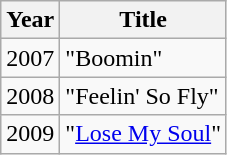<table class=wikitable>
<tr>
<th>Year</th>
<th>Title</th>
</tr>
<tr>
<td>2007</td>
<td>"Boomin"</td>
</tr>
<tr>
<td>2008</td>
<td>"Feelin' So Fly"</td>
</tr>
<tr>
<td>2009</td>
<td>"<a href='#'>Lose My Soul</a>"</td>
</tr>
</table>
